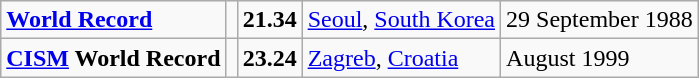<table class="wikitable">
<tr>
<td><strong><a href='#'>World Record</a></strong></td>
<td></td>
<td><strong>21.34</strong></td>
<td><a href='#'>Seoul</a>, <a href='#'>South Korea</a></td>
<td>29 September 1988</td>
</tr>
<tr>
<td><strong><a href='#'>CISM</a> World Record</strong></td>
<td></td>
<td><strong>23.24</strong></td>
<td><a href='#'>Zagreb</a>, <a href='#'>Croatia</a></td>
<td>August 1999</td>
</tr>
</table>
